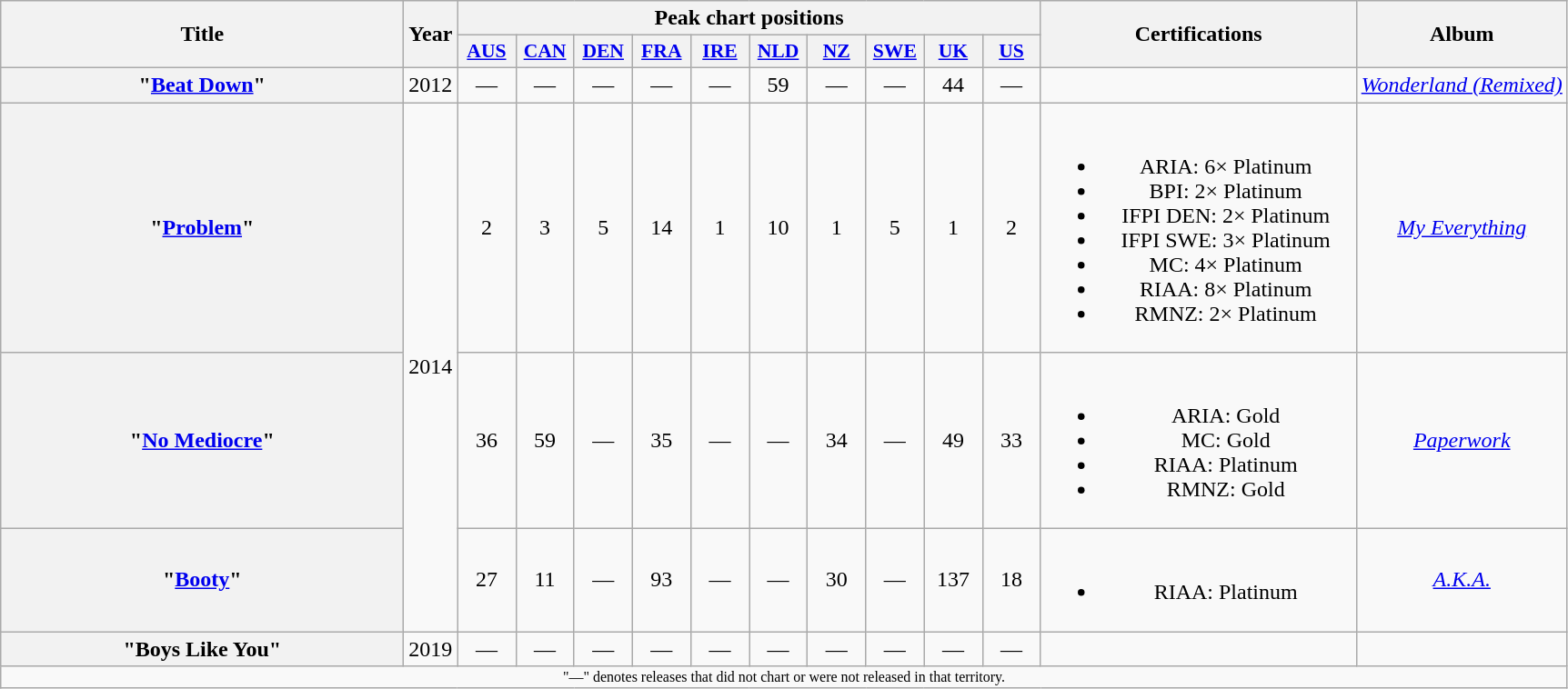<table class="wikitable plainrowheaders" style="text-align:center;">
<tr>
<th scope="col" rowspan="2" style="width:18em;">Title</th>
<th scope="col" rowspan="2">Year</th>
<th scope="col" colspan="10">Peak chart positions</th>
<th scope="col" rowspan="2" style="width:14em;">Certifications</th>
<th scope="col" rowspan="2">Album</th>
</tr>
<tr>
<th scope="col" style="width:2.5em;font-size:90%;"><a href='#'>AUS</a><br></th>
<th scope="col" style="width:2.5em;font-size:90%;"><a href='#'>CAN</a><br></th>
<th scope="col" style="width:2.5em;font-size:90%;"><a href='#'>DEN</a><br></th>
<th scope="col" style="width:2.5em;font-size:90%;"><a href='#'>FRA</a><br></th>
<th scope="col" style="width:2.5em;font-size:90%;"><a href='#'>IRE</a><br></th>
<th scope="col" style="width:2.5em;font-size:90%;"><a href='#'>NLD</a><br></th>
<th scope="col" style="width:2.5em;font-size:90%;"><a href='#'>NZ</a><br></th>
<th scope="col" style="width:2.5em;font-size:90%;"><a href='#'>SWE</a><br></th>
<th scope="col" style="width:2.5em;font-size:90%;"><a href='#'>UK</a><br></th>
<th scope="col" style="width:2.5em;font-size:90%;"><a href='#'>US</a><br></th>
</tr>
<tr>
<th scope="row">"<a href='#'>Beat Down</a>"<br></th>
<td>2012</td>
<td>—</td>
<td>—</td>
<td>—</td>
<td>—</td>
<td>—</td>
<td>59</td>
<td>—</td>
<td>—</td>
<td>44</td>
<td>—</td>
<td></td>
<td><em><a href='#'>Wonderland (Remixed)</a></em></td>
</tr>
<tr>
<th scope="row">"<a href='#'>Problem</a>"<br></th>
<td rowspan="3">2014</td>
<td>2</td>
<td>3</td>
<td>5</td>
<td>14</td>
<td>1</td>
<td>10</td>
<td>1</td>
<td>5</td>
<td>1</td>
<td>2</td>
<td><br><ul><li>ARIA: 6× Platinum</li><li>BPI: 2× Platinum</li><li>IFPI DEN: 2× Platinum</li><li>IFPI SWE: 3× Platinum</li><li>MC: 4× Platinum</li><li>RIAA: 8× Platinum</li><li>RMNZ: 2× Platinum</li></ul></td>
<td><em><a href='#'>My Everything</a></em></td>
</tr>
<tr>
<th scope="row">"<a href='#'>No Mediocre</a>"<br></th>
<td>36</td>
<td>59</td>
<td>—</td>
<td>35</td>
<td>—</td>
<td>—</td>
<td>34</td>
<td>—</td>
<td>49</td>
<td>33</td>
<td><br><ul><li>ARIA: Gold</li><li>MC: Gold</li><li>RIAA: Platinum</li><li>RMNZ: Gold</li></ul></td>
<td><em><a href='#'>Paperwork</a></em></td>
</tr>
<tr>
<th scope="row">"<a href='#'>Booty</a>"<br></th>
<td>27</td>
<td>11</td>
<td>—</td>
<td>93</td>
<td>—</td>
<td>—</td>
<td>30</td>
<td>—</td>
<td>137</td>
<td>18</td>
<td><br><ul><li>RIAA: Platinum</li></ul></td>
<td><em><a href='#'>A.K.A.</a></em></td>
</tr>
<tr>
<th scope="row">"Boys Like You"<br></th>
<td>2019</td>
<td>—</td>
<td>—</td>
<td>—</td>
<td>—</td>
<td>—</td>
<td>—</td>
<td>—</td>
<td>—</td>
<td>—</td>
<td>—</td>
<td></td>
<td></td>
</tr>
<tr>
<td align="center" colspan="15" style="font-size:8pt">"—" denotes releases that did not chart or were not released in that territory.</td>
</tr>
</table>
